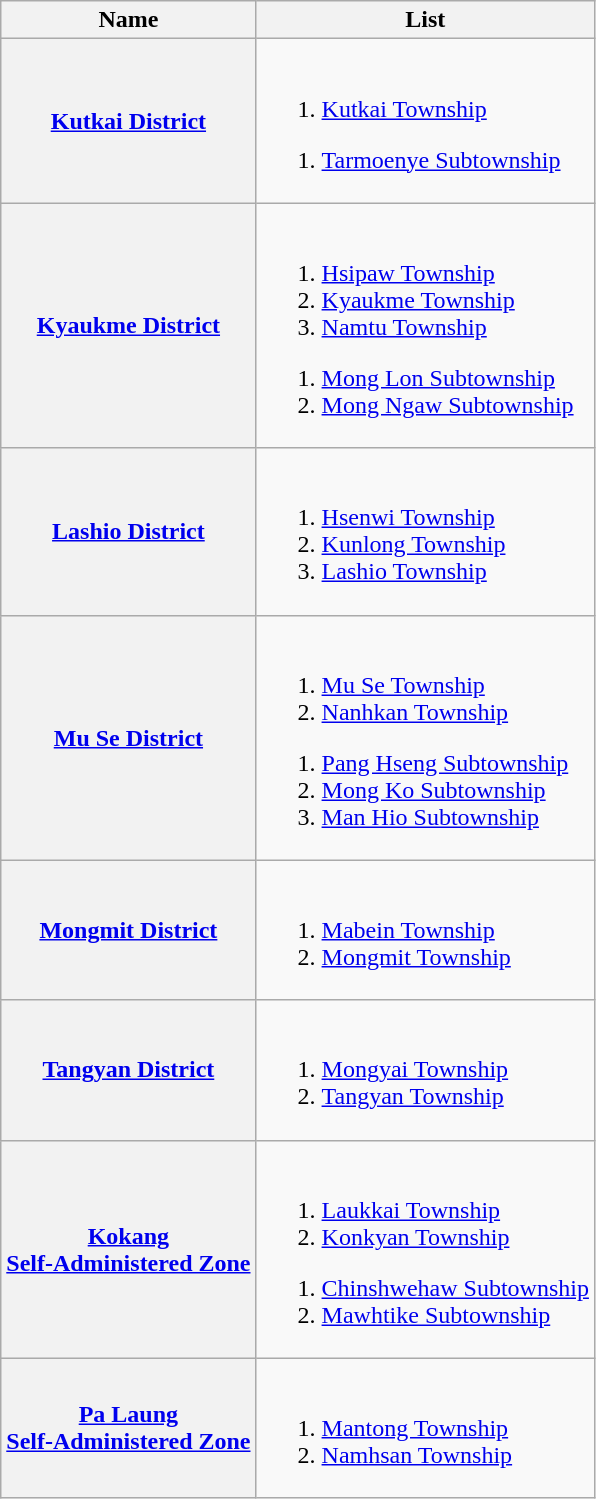<table class=wikitable>
<tr>
<th>Name</th>
<th>List</th>
</tr>
<tr>
<th><a href='#'>Kutkai District</a></th>
<td><br>
<ol><li><a href='#'>Kutkai Township</a></li></ol><ol><li><a href='#'>Tarmoenye Subtownship</a></li></ol></td>
</tr>
<tr>
<th><a href='#'>Kyaukme District</a></th>
<td><br>
<ol><li><a href='#'>Hsipaw Township</a></li><li><a href='#'>Kyaukme Township</a></li><li><a href='#'>Namtu Township</a></li></ol><ol><li><a href='#'>Mong Lon Subtownship</a></li><li><a href='#'>Mong Ngaw Subtownship</a></li></ol></td>
</tr>
<tr>
<th><a href='#'>Lashio District</a></th>
<td><br><ol><li><a href='#'>Hsenwi Township</a></li><li><a href='#'>Kunlong Township</a></li><li><a href='#'>Lashio Township</a></li></ol></td>
</tr>
<tr>
<th><a href='#'>Mu Se District</a></th>
<td><br>
<ol><li><a href='#'>Mu Se Township</a></li><li><a href='#'>Nanhkan Township</a></li></ol><ol><li><a href='#'>Pang Hseng Subtownship</a></li><li><a href='#'>Mong Ko Subtownship</a></li><li><a href='#'>Man Hio Subtownship</a></li></ol></td>
</tr>
<tr>
<th><a href='#'>Mongmit District</a></th>
<td><br><ol><li><a href='#'>Mabein Township</a></li><li><a href='#'>Mongmit Township</a></li></ol></td>
</tr>
<tr>
<th><a href='#'>Tangyan District</a></th>
<td><br><ol><li><a href='#'>Mongyai Township</a></li><li><a href='#'>Tangyan Township</a></li></ol></td>
</tr>
<tr>
<th><a href='#'>Kokang<br>Self-Administered Zone</a></th>
<td><br>
<ol><li><a href='#'>Laukkai Township</a></li><li><a href='#'>Konkyan Township</a></li></ol><ol><li><a href='#'>Chinshwehaw Subtownship</a></li><li><a href='#'>Mawhtike Subtownship</a></li></ol></td>
</tr>
<tr>
<th><a href='#'>Pa Laung<br>Self-Administered Zone</a></th>
<td><br><ol><li><a href='#'>Mantong Township</a></li><li><a href='#'>Namhsan Township</a></li></ol></td>
</tr>
</table>
